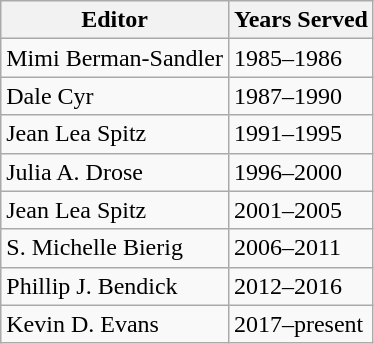<table class="wikitable">
<tr>
<th>Editor</th>
<th>Years Served</th>
</tr>
<tr>
<td>Mimi Berman-Sandler</td>
<td>1985–1986</td>
</tr>
<tr>
<td>Dale Cyr</td>
<td>1987–1990</td>
</tr>
<tr>
<td>Jean Lea Spitz</td>
<td>1991–1995</td>
</tr>
<tr>
<td>Julia A. Drose</td>
<td>1996–2000</td>
</tr>
<tr>
<td>Jean Lea Spitz</td>
<td>2001–2005</td>
</tr>
<tr>
<td>S. Michelle Bierig</td>
<td>2006–2011</td>
</tr>
<tr>
<td>Phillip J. Bendick</td>
<td>2012–2016</td>
</tr>
<tr>
<td>Kevin D. Evans</td>
<td>2017–present</td>
</tr>
</table>
